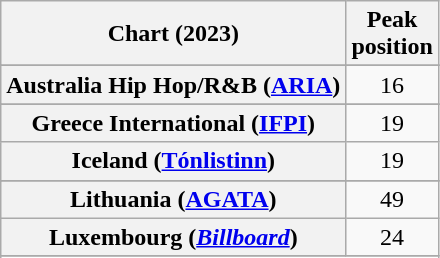<table class="wikitable sortable plainrowheaders" style="text-align:center">
<tr>
<th scope="col">Chart (2023)</th>
<th scope="col">Peak<br>position</th>
</tr>
<tr>
</tr>
<tr>
<th scope="row">Australia Hip Hop/R&B (<a href='#'>ARIA</a>)</th>
<td>16</td>
</tr>
<tr>
</tr>
<tr>
</tr>
<tr>
</tr>
<tr>
</tr>
<tr>
</tr>
<tr>
<th scope="row">Greece International (<a href='#'>IFPI</a>)</th>
<td>19</td>
</tr>
<tr>
<th scope="row">Iceland (<a href='#'>Tónlistinn</a>)</th>
<td>19</td>
</tr>
<tr>
</tr>
<tr>
</tr>
<tr>
<th scope="row">Lithuania (<a href='#'>AGATA</a>)</th>
<td>49</td>
</tr>
<tr>
<th scope="row">Luxembourg (<em><a href='#'>Billboard</a></em>)</th>
<td>24</td>
</tr>
<tr>
</tr>
<tr>
</tr>
<tr>
</tr>
<tr>
</tr>
<tr>
</tr>
<tr>
</tr>
<tr>
</tr>
<tr>
</tr>
</table>
